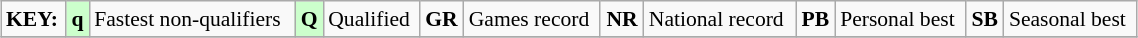<table class="wikitable" style="margin:0.5em auto; font-size:90%;position:relative;" width=60%>
<tr>
<td><strong>KEY:</strong></td>
<td bgcolor=ccffcc align=center><strong>q</strong></td>
<td>Fastest non-qualifiers</td>
<td bgcolor=ccffcc align=center><strong>Q</strong></td>
<td>Qualified</td>
<td align=center><strong>GR</strong></td>
<td>Games record</td>
<td align=center><strong>NR</strong></td>
<td>National record</td>
<td align=center><strong>PB</strong></td>
<td>Personal best</td>
<td align=center><strong>SB</strong></td>
<td>Seasonal best</td>
</tr>
<tr>
</tr>
</table>
